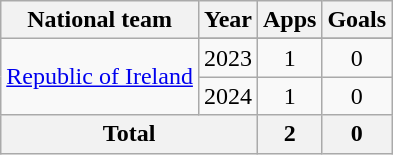<table class=wikitable style=text-align:center>
<tr>
<th>National team</th>
<th>Year</th>
<th>Apps</th>
<th>Goals</th>
</tr>
<tr>
<td rowspan="3"><a href='#'>Republic of Ireland</a></td>
</tr>
<tr>
<td>2023</td>
<td>1</td>
<td>0</td>
</tr>
<tr>
<td>2024</td>
<td>1</td>
<td>0</td>
</tr>
<tr>
<th colspan="2">Total</th>
<th>2</th>
<th>0</th>
</tr>
</table>
